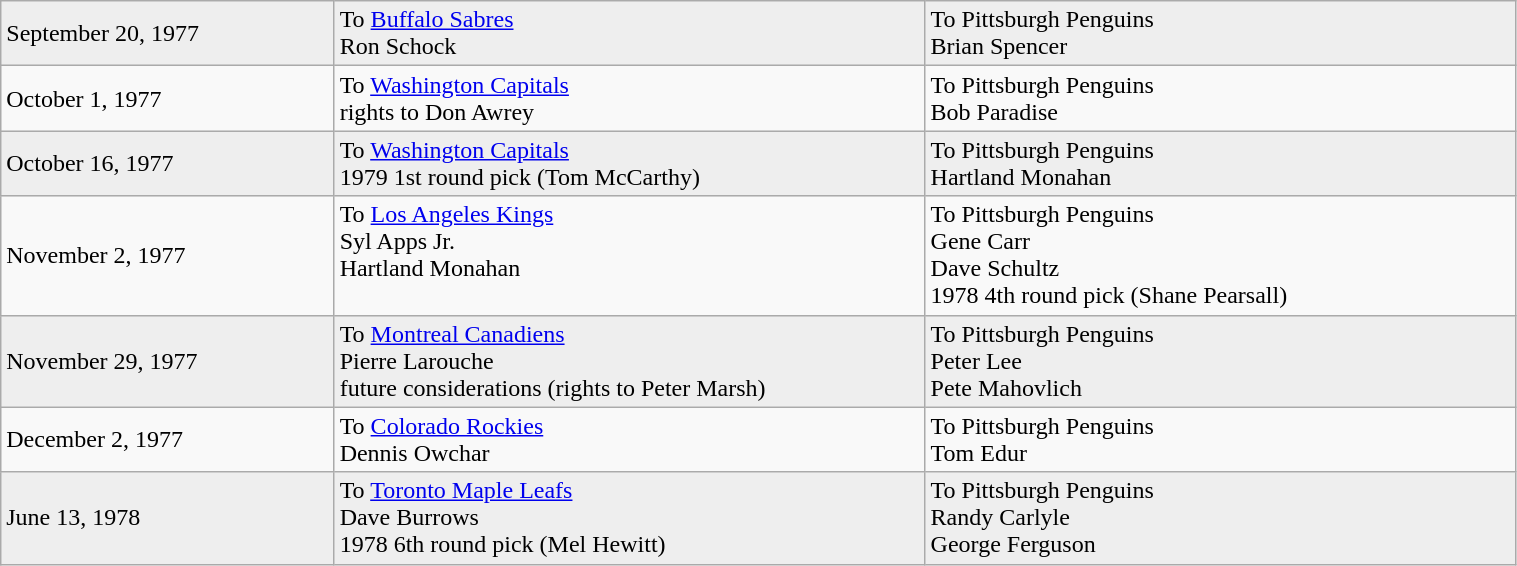<table class="wikitable" style="border:1px solid #999999; width:80%;">
<tr bgcolor="eeeeee">
<td style="width:22%;">September 20, 1977</td>
<td style="width:39%;" valign="top">To <a href='#'>Buffalo Sabres</a><br>Ron Schock</td>
<td style="width:39%;" valign="top">To Pittsburgh Penguins<br>Brian Spencer</td>
</tr>
<tr>
<td style="width:22%;">October 1, 1977</td>
<td style="width:39%;" valign="top">To <a href='#'>Washington Capitals</a><br>rights to Don Awrey</td>
<td style="width:39%;" valign="top">To Pittsburgh Penguins<br>Bob Paradise</td>
</tr>
<tr bgcolor="eeeeee">
<td style="width:22%;">October 16, 1977</td>
<td style="width:39%;" valign="top">To <a href='#'>Washington Capitals</a><br>1979 1st round pick (Tom McCarthy)</td>
<td style="width:39%;" valign="top">To Pittsburgh Penguins<br>Hartland Monahan</td>
</tr>
<tr>
<td style="width:22%;">November 2, 1977</td>
<td style="width:39%;" valign="top">To <a href='#'>Los Angeles Kings</a><br>Syl Apps Jr.<br>Hartland Monahan</td>
<td style="width:39%;" valign="top">To Pittsburgh Penguins<br>Gene Carr<br>Dave Schultz<br>1978 4th round pick (Shane Pearsall)</td>
</tr>
<tr bgcolor="eeeeee">
<td style="width:22%;">November 29, 1977</td>
<td style="width:39%;" valign="top">To <a href='#'>Montreal Canadiens</a><br>Pierre Larouche<br>future considerations (rights to Peter Marsh)</td>
<td style="width:39%;" valign="top">To Pittsburgh Penguins<br>Peter Lee<br>Pete Mahovlich</td>
</tr>
<tr>
<td style="width:22%;">December 2, 1977</td>
<td style="width:39%;" valign="top">To <a href='#'>Colorado Rockies</a><br>Dennis Owchar</td>
<td style="width:39%;" valign="top">To Pittsburgh Penguins<br>Tom Edur</td>
</tr>
<tr bgcolor="eeeeee">
<td style="width:22%;">June 13, 1978</td>
<td style="width:39%;" valign="top">To <a href='#'>Toronto Maple Leafs</a><br>Dave Burrows<br>1978 6th round pick (Mel Hewitt)</td>
<td style="width:39%;" valign="top">To Pittsburgh Penguins<br>Randy Carlyle<br>George Ferguson</td>
</tr>
</table>
